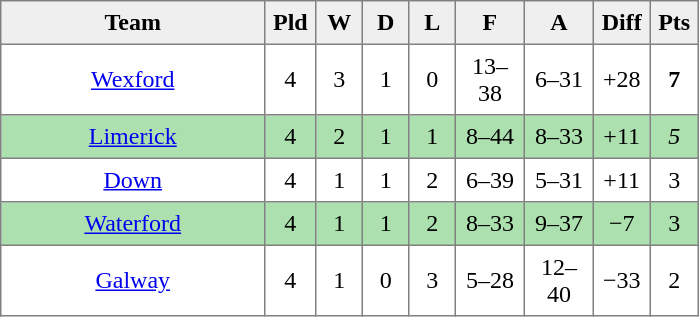<table style=border-collapse:collapse border=1 cellspacing=0 cellpadding=5>
<tr align=center bgcolor=#efefef>
<th width=165>Team</th>
<th width=20>Pld</th>
<th width=20>W</th>
<th width=20>D</th>
<th width=20>L</th>
<th width=35>F</th>
<th width=35>A</th>
<th width=20>Diff</th>
<th width=20>Pts</th>
</tr>
<tr align=center style="background:#FFFFFF;">
<td><a href='#'>Wexford</a></td>
<td>4</td>
<td>3</td>
<td>1</td>
<td>0</td>
<td>13–38</td>
<td>6–31</td>
<td>+28</td>
<td><strong>7</strong></td>
</tr>
<tr align=center style="background:#ACE1AF;">
<td><a href='#'>Limerick</a></td>
<td>4</td>
<td>2</td>
<td>1</td>
<td>1</td>
<td>8–44</td>
<td>8–33</td>
<td>+11</td>
<td><em>5<strong></td>
</tr>
<tr align=center style="background:#FFFFFF;">
<td><a href='#'>Down</a></td>
<td>4</td>
<td>1</td>
<td>1</td>
<td>2</td>
<td>6–39</td>
<td>5–31</td>
<td>+11</td>
<td></strong>3<strong></td>
</tr>
<tr align=center style="background:#ACE1AF;">
<td><a href='#'>Waterford</a></td>
<td>4</td>
<td>1</td>
<td>1</td>
<td>2</td>
<td>8–33</td>
<td>9–37</td>
<td>−7</td>
<td></strong>3<strong></td>
</tr>
<tr align=center style="background:#FFFFFF;">
<td><a href='#'>Galway</a></td>
<td>4</td>
<td>1</td>
<td>0</td>
<td>3</td>
<td>5–28</td>
<td>12–40</td>
<td>−33</td>
<td></strong>2<strong></td>
</tr>
</table>
